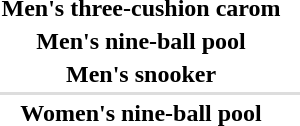<table>
<tr>
<th scope="row">Men's three-cushion carom</th>
<td></td>
<td></td>
<td></td>
</tr>
<tr>
<th scope="row">Men's nine-ball pool</th>
<td></td>
<td></td>
<td></td>
</tr>
<tr>
<th scope="row">Men's snooker</th>
<td></td>
<td></td>
<td></td>
</tr>
<tr bgcolor=#DDDDDD>
<td colspan=4></td>
</tr>
<tr>
<th scope="row">Women's nine-ball pool</th>
<td></td>
<td></td>
<td></td>
</tr>
</table>
